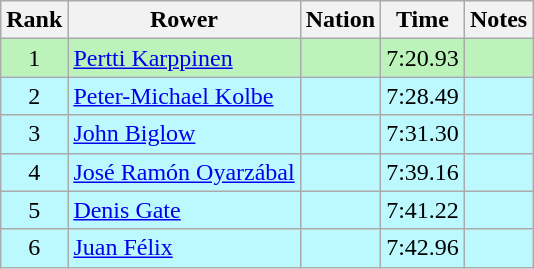<table class="wikitable sortable" style="text-align:center">
<tr>
<th>Rank</th>
<th>Rower</th>
<th>Nation</th>
<th>Time</th>
<th>Notes</th>
</tr>
<tr bgcolor=bbf3bb>
<td>1</td>
<td align=left><a href='#'>Pertti Karppinen</a></td>
<td align=left></td>
<td>7:20.93</td>
<td></td>
</tr>
<tr bgcolor=bbf9ff>
<td>2</td>
<td align=left><a href='#'>Peter-Michael Kolbe</a></td>
<td align=left></td>
<td>7:28.49</td>
<td></td>
</tr>
<tr bgcolor=bbf9ff>
<td>3</td>
<td align=left><a href='#'>John Biglow</a></td>
<td align=left></td>
<td>7:31.30</td>
<td></td>
</tr>
<tr bgcolor=bbf9ff>
<td>4</td>
<td align=left><a href='#'>José Ramón Oyarzábal</a></td>
<td align=left></td>
<td>7:39.16</td>
<td></td>
</tr>
<tr bgcolor=bbf9ff>
<td>5</td>
<td align=left><a href='#'>Denis Gate</a></td>
<td align=left></td>
<td>7:41.22</td>
<td></td>
</tr>
<tr bgcolor=bbf9ff>
<td>6</td>
<td align=left><a href='#'>Juan Félix</a></td>
<td align=left></td>
<td>7:42.96</td>
<td></td>
</tr>
</table>
